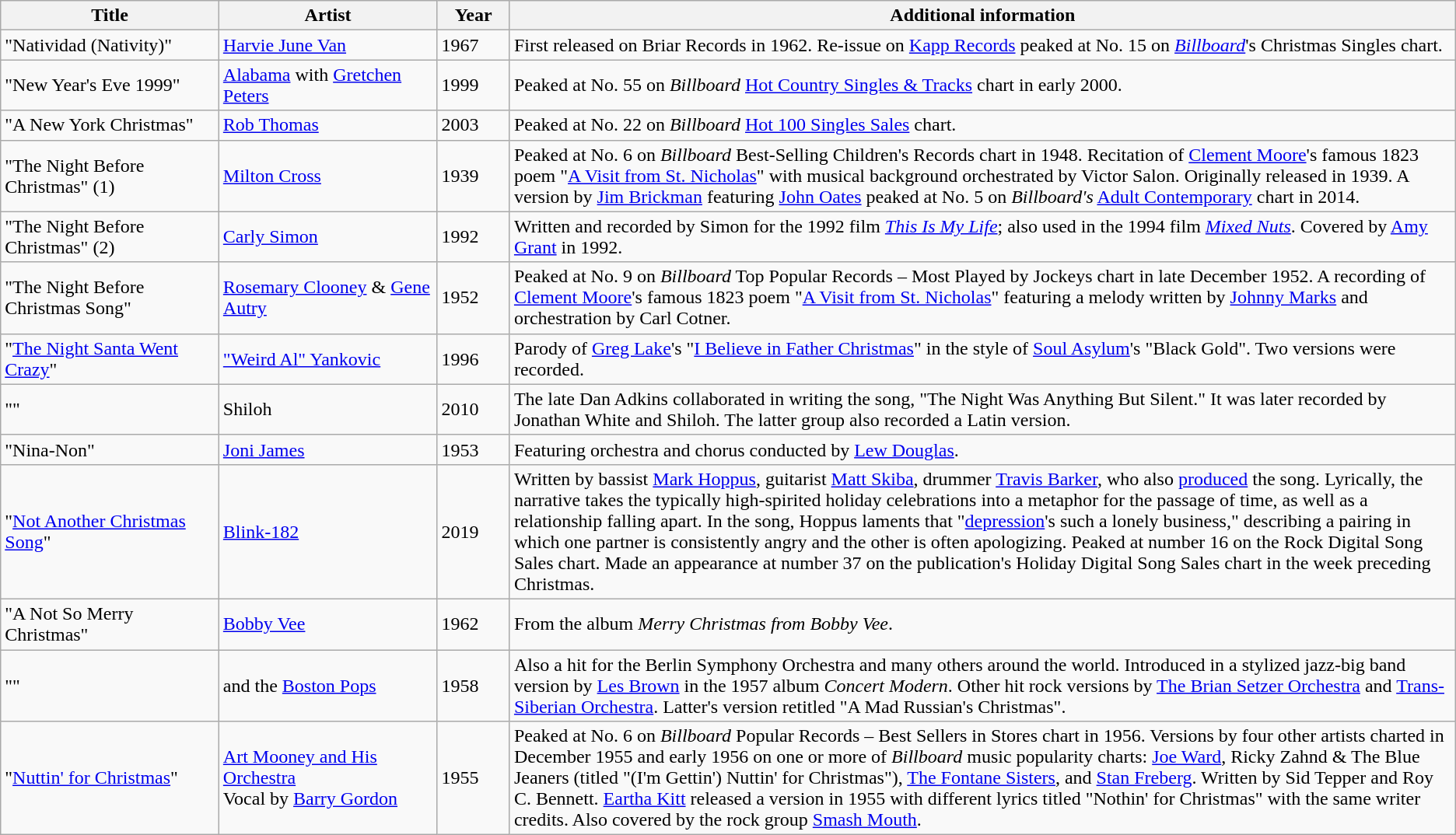<table class="wikitable sortable" style="text-align: left;" width="auto">
<tr>
<th scope="col" style="width: 15%">Title</th>
<th scope="col" style="width: 15%">Artist</th>
<th scope="col" style="width: 5%">Year</th>
<th class="unsortable" scope="col">Additional information</th>
</tr>
<tr>
<td>"Natividad (Nativity)"</td>
<td><a href='#'>Harvie June Van</a></td>
<td>1967</td>
<td>First released on Briar Records in 1962. Re-issue on <a href='#'>Kapp Records</a> peaked at No. 15 on <a href='#'><em>Billboard</em></a>'s Christmas Singles chart.</td>
</tr>
<tr>
<td>"New Year's Eve 1999"</td>
<td><a href='#'>Alabama</a> with <a href='#'>Gretchen Peters</a></td>
<td>1999</td>
<td>Peaked at No. 55 on <em>Billboard</em> <a href='#'>Hot Country Singles & Tracks</a> chart in early 2000.</td>
</tr>
<tr>
<td>"A New York Christmas"</td>
<td><a href='#'>Rob Thomas</a></td>
<td>2003</td>
<td>Peaked at No. 22 on <em>Billboard</em> <a href='#'>Hot 100 Singles Sales</a> chart.</td>
</tr>
<tr>
<td>"The Night Before Christmas" (1)</td>
<td><a href='#'>Milton Cross</a></td>
<td>1939</td>
<td>Peaked at No. 6 on <em>Billboard</em> Best-Selling Children's Records chart in 1948. Recitation of <a href='#'>Clement Moore</a>'s famous 1823 poem "<a href='#'>A Visit from St. Nicholas</a>" with musical background orchestrated by Victor Salon. Originally released in 1939. A version by <a href='#'>Jim Brickman</a> featuring <a href='#'>John Oates</a> peaked at No. 5 on <em>Billboard's</em> <a href='#'>Adult Contemporary</a> chart in 2014.</td>
</tr>
<tr>
<td>"The Night Before Christmas" (2)</td>
<td><a href='#'>Carly Simon</a></td>
<td>1992</td>
<td>Written and recorded by Simon for the 1992 film <em><a href='#'>This Is My Life</a></em>; also used in the 1994 film <em><a href='#'>Mixed Nuts</a></em>. Covered by <a href='#'>Amy Grant</a> in 1992.</td>
</tr>
<tr>
<td>"The Night Before Christmas Song"</td>
<td><a href='#'>Rosemary Clooney</a> & <a href='#'>Gene Autry</a></td>
<td>1952</td>
<td>Peaked at No. 9 on <em>Billboard</em> Top Popular Records – Most Played by Jockeys chart in late December 1952. A recording of <a href='#'>Clement Moore</a>'s famous 1823 poem "<a href='#'>A Visit from St. Nicholas</a>" featuring a melody written by <a href='#'>Johnny Marks</a> and orchestration by Carl Cotner.</td>
</tr>
<tr>
<td>"<a href='#'>The Night Santa Went Crazy</a>"</td>
<td><a href='#'>"Weird Al" Yankovic</a></td>
<td>1996</td>
<td>Parody of <a href='#'>Greg Lake</a>'s "<a href='#'>I Believe in Father Christmas</a>" in the style of <a href='#'>Soul Asylum</a>'s "Black Gold". Two versions were recorded.</td>
</tr>
<tr>
<td>""</td>
<td>Shiloh</td>
<td>2010</td>
<td>The late Dan Adkins collaborated in writing the song, "The Night Was Anything But Silent." It was later recorded by Jonathan White and Shiloh. The latter group also recorded a Latin version.</td>
</tr>
<tr>
<td>"Nina-Non"</td>
<td><a href='#'>Joni James</a></td>
<td>1953</td>
<td>Featuring orchestra and chorus conducted by <a href='#'>Lew Douglas</a>.</td>
</tr>
<tr>
<td>"<a href='#'>Not Another Christmas Song</a>"</td>
<td><a href='#'>Blink-182</a></td>
<td>2019</td>
<td>Written by bassist <a href='#'>Mark Hoppus</a>, guitarist <a href='#'>Matt Skiba</a>, drummer <a href='#'>Travis Barker</a>, who also <a href='#'>produced</a> the song. Lyrically, the narrative takes the typically high-spirited holiday celebrations into a metaphor for the passage of time, as well as a relationship falling apart. In the song, Hoppus laments that "<a href='#'>depression</a>'s such a lonely business," describing a pairing in which one partner is consistently angry and the other is often apologizing. Peaked at number 16 on the Rock Digital Song Sales chart. Made an appearance at number 37 on the publication's Holiday Digital Song Sales chart in the week preceding Christmas.</td>
</tr>
<tr>
<td>"A Not So Merry Christmas"</td>
<td><a href='#'>Bobby Vee</a></td>
<td>1962</td>
<td>From the album <em>Merry Christmas from Bobby Vee</em>.</td>
</tr>
<tr>
<td>""</td>
<td> and the <a href='#'>Boston Pops</a></td>
<td>1958</td>
<td>Also a hit for the Berlin Symphony Orchestra and many others around the world. Introduced in a stylized jazz-big band version by <a href='#'>Les Brown</a> in the 1957 album <em>Concert Modern</em>. Other hit rock versions by <a href='#'>The Brian Setzer Orchestra</a> and <a href='#'>Trans-Siberian Orchestra</a>. Latter's version retitled "A Mad Russian's Christmas".</td>
</tr>
<tr>
<td>"<a href='#'>Nuttin' for Christmas</a>"</td>
<td><a href='#'>Art Mooney and His Orchestra</a><br>Vocal by <a href='#'>Barry Gordon</a></td>
<td>1955</td>
<td>Peaked at No. 6 on <em>Billboard</em> Popular Records – Best Sellers in Stores chart in 1956. Versions by four other artists charted in December 1955 and early 1956 on one or more of <em>Billboard</em> music popularity charts: <a href='#'>Joe Ward</a>, Ricky Zahnd & The Blue Jeaners (titled "(I'm Gettin') Nuttin' for Christmas"), <a href='#'>The Fontane Sisters</a>, and <a href='#'>Stan Freberg</a>. Written by Sid Tepper and Roy C. Bennett. <a href='#'>Eartha Kitt</a> released a version in 1955 with different lyrics titled "Nothin' for Christmas" with the same writer credits. Also covered by the rock group <a href='#'>Smash Mouth</a>.</td>
</tr>
</table>
